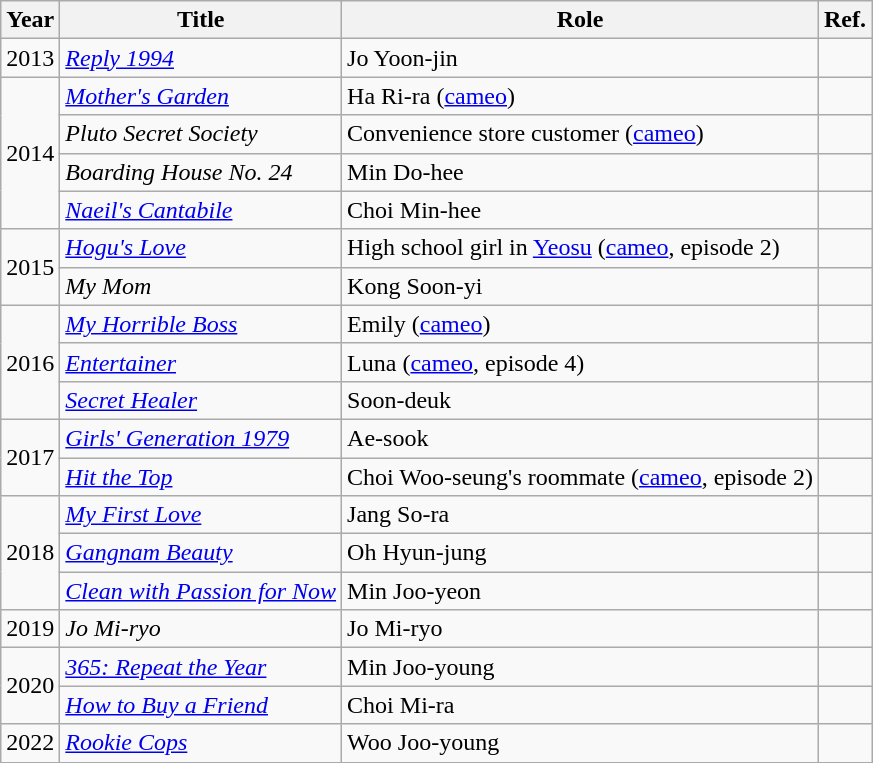<table class="wikitable">
<tr>
<th width="10">Year</th>
<th>Title</th>
<th>Role</th>
<th>Ref.</th>
</tr>
<tr>
<td>2013</td>
<td><em><a href='#'>Reply 1994</a></em></td>
<td>Jo Yoon-jin</td>
<td></td>
</tr>
<tr>
<td rowspan="4">2014</td>
<td><em><a href='#'>Mother's Garden</a></em></td>
<td>Ha Ri-ra (<a href='#'>cameo</a>)</td>
<td></td>
</tr>
<tr>
<td><em>Pluto Secret Society</em></td>
<td>Convenience store customer (<a href='#'>cameo</a>)</td>
<td></td>
</tr>
<tr>
<td><em>Boarding House No. 24</em></td>
<td>Min Do-hee</td>
<td></td>
</tr>
<tr>
<td><em><a href='#'>Naeil's Cantabile</a></em></td>
<td>Choi Min-hee</td>
<td></td>
</tr>
<tr>
<td rowspan="2">2015</td>
<td><em><a href='#'>Hogu's Love</a></em></td>
<td>High school girl in <a href='#'>Yeosu</a> (<a href='#'>cameo</a>, episode 2)</td>
<td></td>
</tr>
<tr>
<td><em>My Mom</em></td>
<td>Kong Soon-yi</td>
<td></td>
</tr>
<tr>
<td rowspan="3">2016</td>
<td><em><a href='#'>My Horrible Boss</a></em></td>
<td>Emily (<a href='#'>cameo</a>)</td>
<td></td>
</tr>
<tr>
<td><em><a href='#'>Entertainer</a></em></td>
<td>Luna (<a href='#'>cameo</a>, episode 4)</td>
<td></td>
</tr>
<tr>
<td><em><a href='#'>Secret Healer</a></em></td>
<td>Soon-deuk</td>
<td></td>
</tr>
<tr>
<td rowspan="2">2017</td>
<td><em><a href='#'>Girls' Generation 1979</a></em></td>
<td>Ae-sook</td>
<td></td>
</tr>
<tr>
<td><em><a href='#'>Hit the Top</a></em></td>
<td>Choi Woo-seung's roommate (<a href='#'>cameo</a>, episode 2)</td>
<td></td>
</tr>
<tr>
<td rowspan="3">2018</td>
<td><em><a href='#'>My First Love</a></em></td>
<td>Jang So-ra</td>
<td></td>
</tr>
<tr>
<td><em><a href='#'>Gangnam Beauty</a></em></td>
<td>Oh Hyun-jung</td>
<td></td>
</tr>
<tr>
<td><em><a href='#'>Clean with Passion for Now</a></em></td>
<td>Min Joo-yeon</td>
<td></td>
</tr>
<tr>
<td>2019</td>
<td><em>Jo Mi-ryo</em></td>
<td>Jo Mi-ryo</td>
<td></td>
</tr>
<tr>
<td rowspan="2">2020</td>
<td><em><a href='#'>365: Repeat the Year</a></em></td>
<td>Min Joo-young</td>
<td></td>
</tr>
<tr>
<td><em><a href='#'>How to Buy a Friend</a></em></td>
<td>Choi Mi-ra</td>
<td></td>
</tr>
<tr>
<td>2022</td>
<td><em><a href='#'>Rookie Cops</a></em></td>
<td>Woo Joo-young</td>
<td></td>
</tr>
</table>
